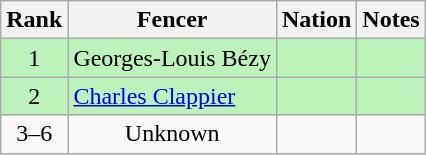<table class="wikitable sortable" style="text-align:center">
<tr>
<th>Rank</th>
<th>Fencer</th>
<th>Nation</th>
<th>Notes</th>
</tr>
<tr bgcolor=bbf3bb>
<td>1</td>
<td align=left>Georges-Louis Bézy</td>
<td align=left></td>
<td></td>
</tr>
<tr bgcolor=bbf3bb>
<td>2</td>
<td align=left><a href='#'>Charles Clappier</a></td>
<td align=left></td>
<td></td>
</tr>
<tr>
<td>3–6</td>
<td>Unknown</td>
<td></td>
<td></td>
</tr>
</table>
